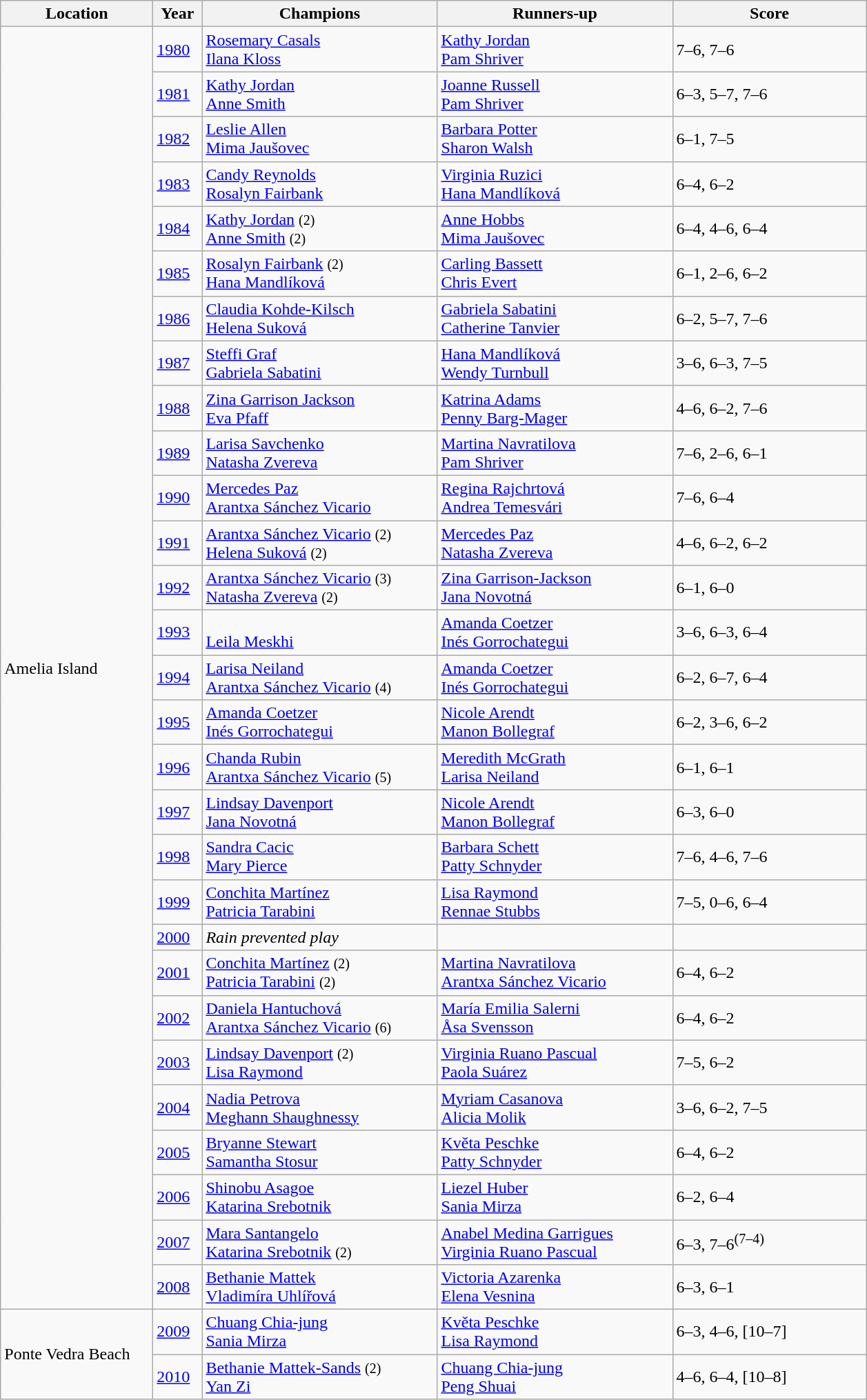<table class="wikitable">
<tr>
<th style="width:140px">Location</th>
<th style="width:40px">Year</th>
<th style="width:220px">Champions</th>
<th style="width:220px">Runners-up</th>
<th style="width:180px" class="unsortable">Score</th>
</tr>
<tr>
<td rowspan="29">Amelia Island</td>
<td><a href='#'>1980</a></td>
<td>  <a href='#'>Rosemary Casals</a>  <br>  <a href='#'>Ilana Kloss</a></td>
<td> <a href='#'>Kathy Jordan</a> <br> <a href='#'>Pam Shriver</a></td>
<td>7–6, 7–6</td>
</tr>
<tr>
<td><a href='#'>1981</a></td>
<td>  <a href='#'>Kathy Jordan</a>  <br>  <a href='#'>Anne Smith</a></td>
<td> <a href='#'>Joanne Russell</a> <br> <a href='#'>Pam Shriver</a></td>
<td>6–3, 5–7, 7–6</td>
</tr>
<tr>
<td><a href='#'>1982</a></td>
<td>  <a href='#'>Leslie Allen</a>  <br>  <a href='#'>Mima Jaušovec</a></td>
<td> <a href='#'>Barbara Potter</a> <br> <a href='#'>Sharon Walsh</a></td>
<td>6–1, 7–5</td>
</tr>
<tr>
<td><a href='#'>1983</a></td>
<td>  <a href='#'>Candy Reynolds</a>  <br>  <a href='#'>Rosalyn Fairbank</a></td>
<td> <a href='#'>Virginia Ruzici</a> <br> <a href='#'>Hana Mandlíková</a></td>
<td>6–4, 6–2</td>
</tr>
<tr>
<td><a href='#'>1984</a></td>
<td>  <a href='#'>Kathy Jordan</a> <small>(2)</small> <br>  <a href='#'>Anne Smith</a> <small>(2)</small></td>
<td> <a href='#'>Anne Hobbs</a> <br> <a href='#'>Mima Jaušovec</a></td>
<td>6–4, 4–6, 6–4</td>
</tr>
<tr>
<td><a href='#'>1985</a></td>
<td>  <a href='#'>Rosalyn Fairbank</a> <small>(2)</small> <br>  <a href='#'>Hana Mandlíková</a></td>
<td> <a href='#'>Carling Bassett</a> <br> <a href='#'>Chris Evert</a></td>
<td>6–1, 2–6, 6–2</td>
</tr>
<tr>
<td><a href='#'>1986</a></td>
<td>  <a href='#'>Claudia Kohde-Kilsch</a>  <br>  <a href='#'>Helena Suková</a></td>
<td> <a href='#'>Gabriela Sabatini</a> <br> <a href='#'>Catherine Tanvier</a></td>
<td>6–2, 5–7, 7–6</td>
</tr>
<tr>
<td><a href='#'>1987</a></td>
<td>  <a href='#'>Steffi Graf</a>  <br>  <a href='#'>Gabriela Sabatini</a></td>
<td> <a href='#'>Hana Mandlíková</a> <br> <a href='#'>Wendy Turnbull</a></td>
<td>3–6, 6–3, 7–5</td>
</tr>
<tr>
<td><a href='#'>1988</a></td>
<td>  <a href='#'>Zina Garrison Jackson</a>  <br>  <a href='#'>Eva Pfaff</a></td>
<td> <a href='#'>Katrina Adams</a> <br> <a href='#'>Penny Barg-Mager</a></td>
<td>4–6, 6–2, 7–6</td>
</tr>
<tr>
<td><a href='#'>1989</a></td>
<td>   <a href='#'>Larisa Savchenko</a>  <br>  <a href='#'>Natasha Zvereva</a></td>
<td> <a href='#'>Martina Navratilova</a> <br> <a href='#'>Pam Shriver</a></td>
<td>7–6, 2–6, 6–1</td>
</tr>
<tr>
<td><a href='#'>1990</a></td>
<td>  <a href='#'>Mercedes Paz</a>  <br>  <a href='#'>Arantxa Sánchez Vicario</a></td>
<td> <a href='#'>Regina Rajchrtová</a> <br> <a href='#'>Andrea Temesvári</a></td>
<td>7–6, 6–4</td>
</tr>
<tr>
<td><a href='#'>1991</a></td>
<td>  <a href='#'>Arantxa Sánchez Vicario</a> <small>(2)</small> <br>  <a href='#'>Helena Suková</a> <small>(2)</small></td>
<td> <a href='#'>Mercedes Paz</a> <br> <a href='#'>Natasha Zvereva</a></td>
<td>4–6, 6–2, 6–2</td>
</tr>
<tr>
<td><a href='#'>1992</a></td>
<td>  <a href='#'>Arantxa Sánchez Vicario</a> <small>(3)</small> <br>  <a href='#'>Natasha Zvereva</a> <small>(2)</small></td>
<td> <a href='#'>Zina Garrison-Jackson</a> <br> <a href='#'>Jana Novotná</a></td>
<td>6–1, 6–0</td>
</tr>
<tr>
<td><a href='#'>1993</a></td>
<td>  <br>  <a href='#'>Leila Meskhi</a></td>
<td> <a href='#'>Amanda Coetzer</a> <br> <a href='#'>Inés Gorrochategui</a></td>
<td>3–6, 6–3, 6–4</td>
</tr>
<tr>
<td><a href='#'>1994</a></td>
<td>  <a href='#'>Larisa Neiland</a> <br> <a href='#'>Arantxa Sánchez Vicario</a> <small>(4)</small></td>
<td> <a href='#'>Amanda Coetzer</a> <br> <a href='#'>Inés Gorrochategui</a></td>
<td>6–2, 6–7, 6–4</td>
</tr>
<tr>
<td><a href='#'>1995</a></td>
<td>  <a href='#'>Amanda Coetzer</a>  <br>  <a href='#'>Inés Gorrochategui</a></td>
<td> <a href='#'>Nicole Arendt</a> <br> <a href='#'>Manon Bollegraf</a></td>
<td>6–2, 3–6, 6–2</td>
</tr>
<tr>
<td><a href='#'>1996</a></td>
<td>  <a href='#'>Chanda Rubin</a> <br>  <a href='#'>Arantxa Sánchez Vicario</a> <small>(5)</small></td>
<td> <a href='#'>Meredith McGrath</a> <br> <a href='#'>Larisa Neiland</a></td>
<td>6–1, 6–1</td>
</tr>
<tr>
<td><a href='#'>1997</a></td>
<td>  <a href='#'>Lindsay Davenport</a>  <br>  <a href='#'>Jana Novotná</a></td>
<td> <a href='#'>Nicole Arendt</a> <br> <a href='#'>Manon Bollegraf</a></td>
<td>6–3, 6–0</td>
</tr>
<tr>
<td><a href='#'>1998</a></td>
<td>  <a href='#'>Sandra Cacic</a>  <br>  <a href='#'>Mary Pierce</a></td>
<td> <a href='#'>Barbara Schett</a> <br> <a href='#'>Patty Schnyder</a></td>
<td>7–6, 4–6, 7–6</td>
</tr>
<tr>
<td><a href='#'>1999</a></td>
<td>  <a href='#'>Conchita Martínez</a>  <br>  <a href='#'>Patricia Tarabini</a></td>
<td> <a href='#'>Lisa Raymond</a> <br> <a href='#'>Rennae Stubbs</a></td>
<td>7–5, 0–6, 6–4</td>
</tr>
<tr>
<td><a href='#'>2000</a></td>
<td><em>Rain prevented play</em></td>
<td></td>
<td></td>
</tr>
<tr>
<td><a href='#'>2001</a></td>
<td>  <a href='#'>Conchita Martínez</a> <small>(2)</small> <br>  <a href='#'>Patricia Tarabini</a> <small>(2)</small></td>
<td> <a href='#'>Martina Navratilova</a> <br> <a href='#'>Arantxa Sánchez Vicario</a></td>
<td>6–4, 6–2</td>
</tr>
<tr>
<td><a href='#'>2002</a></td>
<td>  <a href='#'>Daniela Hantuchová</a> <br>  <a href='#'>Arantxa Sánchez Vicario</a> <small>(6)</small></td>
<td> <a href='#'>María Emilia Salerni</a> <br> <a href='#'>Åsa Svensson</a></td>
<td>6–4, 6–2</td>
</tr>
<tr>
<td><a href='#'>2003</a></td>
<td>  <a href='#'>Lindsay Davenport</a> <small>(2)</small><br>  <a href='#'>Lisa Raymond</a></td>
<td> <a href='#'>Virginia Ruano Pascual</a> <br> <a href='#'>Paola Suárez</a></td>
<td>7–5, 6–2</td>
</tr>
<tr>
<td><a href='#'>2004</a></td>
<td>  <a href='#'>Nadia Petrova</a>  <br>  <a href='#'>Meghann Shaughnessy</a></td>
<td> <a href='#'>Myriam Casanova</a> <br> <a href='#'>Alicia Molik</a></td>
<td>3–6, 6–2, 7–5</td>
</tr>
<tr>
<td><a href='#'>2005</a></td>
<td>  <a href='#'>Bryanne Stewart</a>  <br>  <a href='#'>Samantha Stosur</a></td>
<td> <a href='#'>Květa Peschke</a> <br> <a href='#'>Patty Schnyder</a></td>
<td>6–4, 6–2</td>
</tr>
<tr>
<td><a href='#'>2006</a></td>
<td>  <a href='#'>Shinobu Asagoe</a>  <br>  <a href='#'>Katarina Srebotnik</a></td>
<td> <a href='#'>Liezel Huber</a> <br> <a href='#'>Sania Mirza</a></td>
<td>6–2, 6–4</td>
</tr>
<tr>
<td><a href='#'>2007</a></td>
<td>  <a href='#'>Mara Santangelo</a> <br>  <a href='#'>Katarina Srebotnik</a> <small>(2)</small></td>
<td> <a href='#'>Anabel Medina Garrigues</a> <br> <a href='#'>Virginia Ruano Pascual</a></td>
<td>6–3, 7–6<sup>(7–4)</sup></td>
</tr>
<tr>
<td><a href='#'>2008</a></td>
<td>  <a href='#'>Bethanie Mattek</a> <br>   <a href='#'>Vladimíra Uhlířová</a></td>
<td> <a href='#'>Victoria Azarenka</a> <br>  <a href='#'>Elena Vesnina</a></td>
<td>6–3, 6–1</td>
</tr>
<tr>
<td rowspan="2">Ponte Vedra Beach</td>
<td><a href='#'>2009</a></td>
<td> <a href='#'>Chuang Chia-jung</a>  <br>   <a href='#'>Sania Mirza</a></td>
<td> <a href='#'>Květa Peschke</a> <br>  <a href='#'>Lisa Raymond</a></td>
<td>6–3, 4–6, [10–7]</td>
</tr>
<tr>
<td><a href='#'>2010</a></td>
<td> <a href='#'>Bethanie Mattek-Sands</a> <small>(2)</small><br>  <a href='#'>Yan Zi</a></td>
<td> <a href='#'>Chuang Chia-jung</a> <br> <a href='#'>Peng Shuai</a></td>
<td>4–6, 6–4, [10–8]</td>
</tr>
</table>
